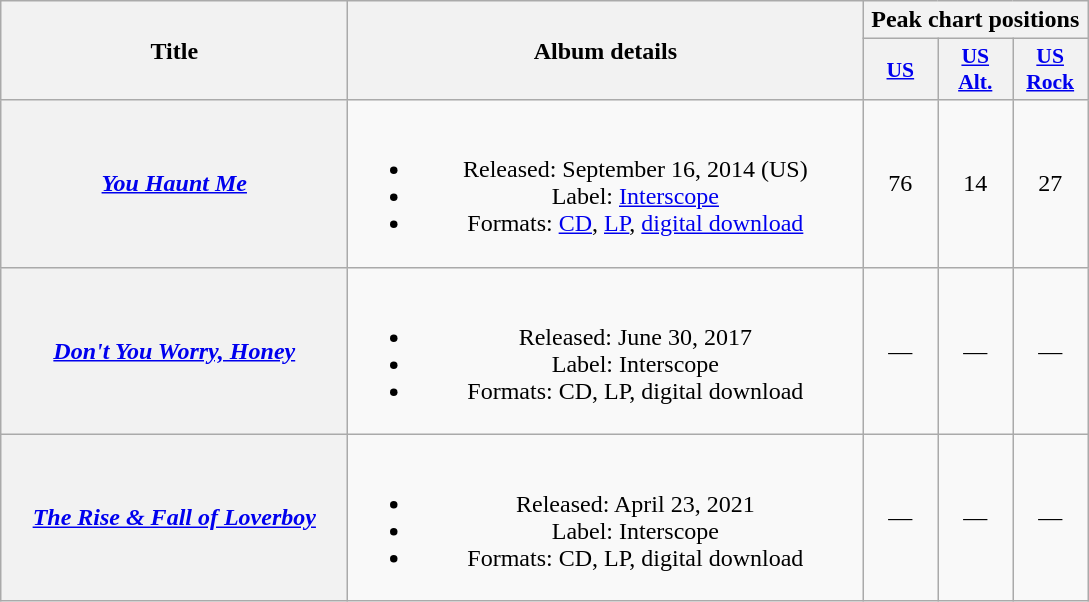<table class="wikitable plainrowheaders" style="text-align:center;">
<tr>
<th scope="col" rowspan="2" style="width:14em;">Title</th>
<th scope="col" rowspan="2" style="width:21em;">Album details</th>
<th scope="col" colspan="3">Peak chart positions</th>
</tr>
<tr>
<th scope="col" style="width:3em;font-size:90%;"><a href='#'>US</a><br></th>
<th scope="col" style="width:3em;font-size:90%;"><a href='#'>US<br>Alt.</a><br></th>
<th scope="col" style="width:3em;font-size:90%;"><a href='#'>US<br>Rock</a><br></th>
</tr>
<tr>
<th scope="row"><em><a href='#'>You Haunt Me</a></em></th>
<td><br><ul><li>Released: September 16, 2014 <span>(US)</span></li><li>Label: <a href='#'>Interscope</a></li><li>Formats: <a href='#'>CD</a>, <a href='#'>LP</a>, <a href='#'>digital download</a></li></ul></td>
<td>76</td>
<td>14</td>
<td>27</td>
</tr>
<tr>
<th scope="row"><em><a href='#'>Don't You Worry, Honey</a></em></th>
<td><br><ul><li>Released: June 30, 2017</li><li>Label: Interscope</li><li>Formats: CD, LP, digital download</li></ul></td>
<td>—</td>
<td>—</td>
<td>—</td>
</tr>
<tr>
<th scope="row"><em><a href='#'>The Rise & Fall of Loverboy</a></em></th>
<td><br><ul><li>Released: April 23, 2021</li><li>Label: Interscope</li><li>Formats: CD, LP, digital download</li></ul></td>
<td>—</td>
<td>—</td>
<td>—</td>
</tr>
</table>
